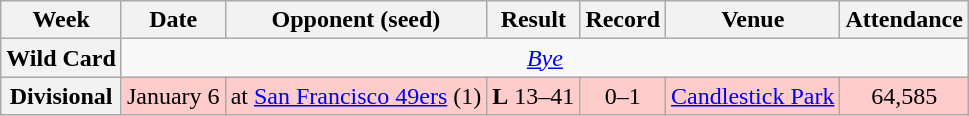<table class="wikitable" style="text-align:center">
<tr>
<th>Week</th>
<th>Date</th>
<th>Opponent (seed)</th>
<th>Result</th>
<th>Record</th>
<th>Venue</th>
<th>Attendance</th>
</tr>
<tr>
<th>Wild Card</th>
<td colspan="6"><em><a href='#'>Bye</a></em></td>
</tr>
<tr style="background:#fcc">
<th>Divisional</th>
<td>January 6</td>
<td>at <a href='#'>San Francisco 49ers</a> (1)</td>
<td><strong>L</strong> 13–41</td>
<td>0–1</td>
<td><a href='#'>Candlestick Park</a></td>
<td>64,585</td>
</tr>
</table>
